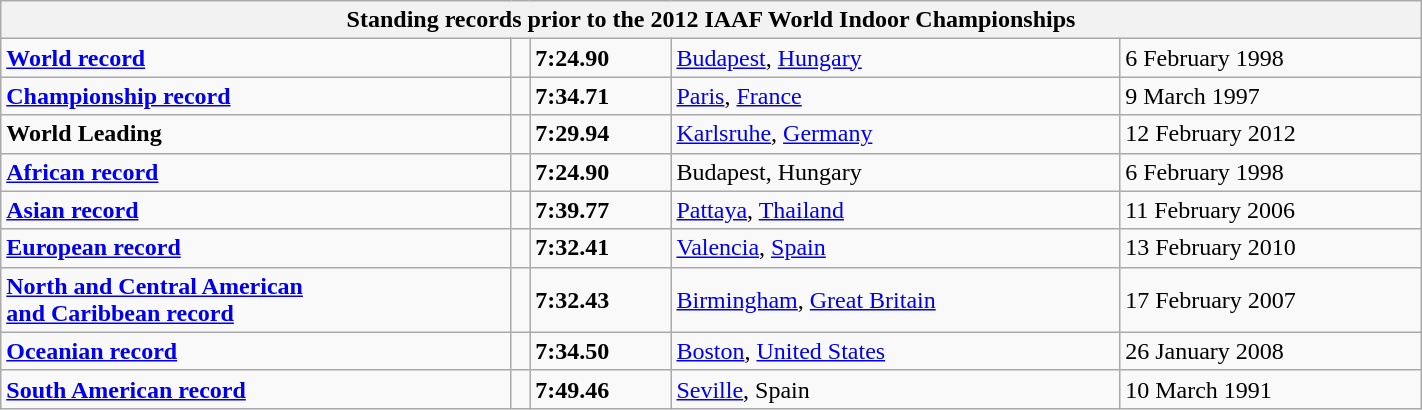<table class="wikitable" width=75%>
<tr>
<th colspan="5">Standing records prior to the 2012 IAAF World Indoor Championships</th>
</tr>
<tr>
<td><strong><a href='#'>World record</a></strong></td>
<td></td>
<td><strong>7:24.90</strong></td>
<td><a href='#'>Budapest</a>, <a href='#'>Hungary</a></td>
<td>6 February 1998</td>
</tr>
<tr>
<td><strong><a href='#'>Championship record</a></strong></td>
<td></td>
<td><strong>7:34.71</strong></td>
<td><a href='#'>Paris</a>, <a href='#'>France</a></td>
<td>9 March 1997</td>
</tr>
<tr>
<td><strong>World Leading</strong></td>
<td></td>
<td><strong>7:29.94</strong></td>
<td><a href='#'>Karlsruhe</a>, <a href='#'>Germany</a></td>
<td>12 February 2012</td>
</tr>
<tr>
<td><strong><a href='#'>African record</a></strong></td>
<td></td>
<td><strong>7:24.90</strong></td>
<td>Budapest, Hungary</td>
<td>6 February 1998</td>
</tr>
<tr>
<td><strong><a href='#'>Asian record</a></strong></td>
<td></td>
<td><strong>7:39.77</strong></td>
<td><a href='#'>Pattaya</a>, <a href='#'>Thailand</a></td>
<td>11 February 2006</td>
</tr>
<tr>
<td><strong><a href='#'>European record</a></strong></td>
<td></td>
<td><strong>7:32.41</strong></td>
<td><a href='#'>Valencia</a>, <a href='#'>Spain</a></td>
<td>13 February 2010</td>
</tr>
<tr>
<td><strong><a href='#'>North and Central American <br>and Caribbean record</a></strong></td>
<td></td>
<td><strong>7:32.43</strong></td>
<td><a href='#'>Birmingham</a>, <a href='#'>Great Britain</a></td>
<td>17 February 2007</td>
</tr>
<tr>
<td><strong><a href='#'>Oceanian record</a></strong></td>
<td></td>
<td><strong>7:34.50</strong></td>
<td><a href='#'>Boston</a>, <a href='#'>United States</a></td>
<td>26 January 2008</td>
</tr>
<tr>
<td><strong><a href='#'>South American record</a></strong></td>
<td></td>
<td><strong>7:49.46</strong></td>
<td><a href='#'>Seville</a>, Spain</td>
<td>10 March 1991</td>
</tr>
</table>
